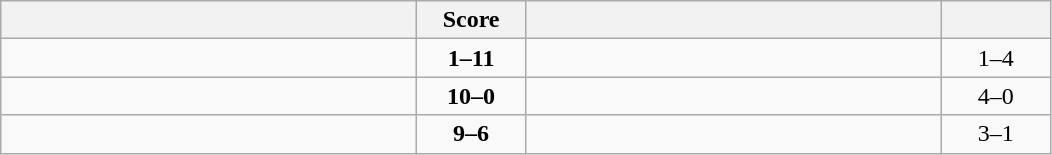<table class="wikitable" style="text-align: center; ">
<tr>
<th align="right" width="270"></th>
<th width="65">Score</th>
<th align="left" width="270"></th>
<th width="65"></th>
</tr>
<tr>
<td align="left"></td>
<td><strong>1–11</strong></td>
<td align="left"><strong></strong></td>
<td>1–4 <strong></strong></td>
</tr>
<tr>
<td align="left"><strong></strong></td>
<td><strong>10–0</strong></td>
<td align="left"></td>
<td>4–0 <strong></strong></td>
</tr>
<tr>
<td align="left"><strong></strong></td>
<td><strong>9–6</strong></td>
<td align="left"></td>
<td>3–1 <strong></strong></td>
</tr>
</table>
